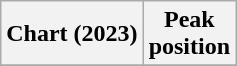<table class="wikitable plainrowheaders" style="text-align:center">
<tr>
<th scope="col">Chart (2023)</th>
<th scope="col">Peak<br>position</th>
</tr>
<tr>
</tr>
</table>
